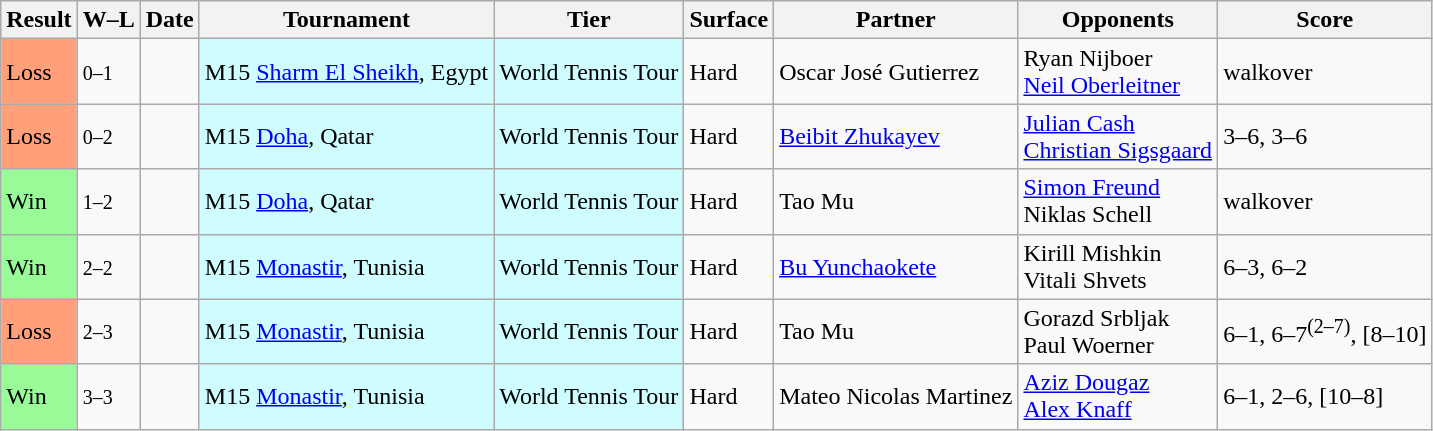<table class="sortable wikitable">
<tr>
<th>Result</th>
<th class=unsortable>W–L</th>
<th>Date</th>
<th>Tournament</th>
<th>Tier</th>
<th>Surface</th>
<th>Partner</th>
<th>Opponents</th>
<th class=unsortable>Score</th>
</tr>
<tr>
<td bgcolor=FFA07A>Loss</td>
<td><small>0–1</small></td>
<td></td>
<td style=background:#cffcff>M15 <a href='#'>Sharm El Sheikh</a>, Egypt</td>
<td style=background:#cffcff>World Tennis Tour</td>
<td>Hard</td>
<td> Oscar José Gutierrez</td>
<td> Ryan Nijboer <br>  <a href='#'>Neil Oberleitner</a></td>
<td>walkover</td>
</tr>
<tr>
<td bgcolor=FFA07A>Loss</td>
<td><small>0–2</small></td>
<td></td>
<td style=background:#cffcff>M15 <a href='#'>Doha</a>, Qatar</td>
<td style=background:#cffcff>World Tennis Tour</td>
<td>Hard</td>
<td> <a href='#'>Beibit Zhukayev</a></td>
<td> <a href='#'>Julian Cash</a> <br>  <a href='#'>Christian Sigsgaard</a></td>
<td>3–6, 3–6</td>
</tr>
<tr>
<td style="background:#98fb98;">Win</td>
<td><small>1–2</small></td>
<td></td>
<td style=background:#cffcff>M15 <a href='#'>Doha</a>, Qatar</td>
<td style=background:#cffcff>World Tennis Tour</td>
<td>Hard</td>
<td> Tao Mu</td>
<td> <a href='#'>Simon Freund</a> <br>  Niklas Schell</td>
<td>walkover</td>
</tr>
<tr>
<td style="background:#98fb98;">Win</td>
<td><small>2–2</small></td>
<td></td>
<td style=background:#cffcff>M15 <a href='#'>Monastir</a>, Tunisia</td>
<td style=background:#cffcff>World Tennis Tour</td>
<td>Hard</td>
<td> <a href='#'>Bu Yunchaokete</a></td>
<td> Kirill Mishkin <br>  Vitali Shvets</td>
<td>6–3, 6–2</td>
</tr>
<tr>
<td bgcolor=FFA07A>Loss</td>
<td><small>2–3</small></td>
<td></td>
<td style=background:#cffcff>M15 <a href='#'>Monastir</a>, Tunisia</td>
<td style=background:#cffcff>World Tennis Tour</td>
<td>Hard</td>
<td> Tao Mu</td>
<td> Gorazd Srbljak <br>  Paul Woerner</td>
<td>6–1, 6–7<sup>(2–7)</sup>, [8–10]</td>
</tr>
<tr>
<td style="background:#98fb98;">Win</td>
<td><small>3–3</small></td>
<td></td>
<td style=background:#cffcff>M15 <a href='#'>Monastir</a>, Tunisia</td>
<td style=background:#cffcff>World Tennis Tour</td>
<td>Hard</td>
<td> Mateo Nicolas Martinez</td>
<td> <a href='#'>Aziz Dougaz</a> <br>  <a href='#'>Alex Knaff</a></td>
<td>6–1, 2–6, [10–8]</td>
</tr>
</table>
